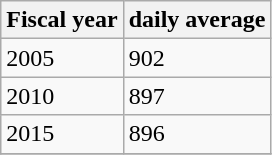<table class="wikitable">
<tr>
<th>Fiscal year</th>
<th>daily average</th>
</tr>
<tr>
<td>2005</td>
<td>902</td>
</tr>
<tr>
<td>2010</td>
<td>897</td>
</tr>
<tr>
<td>2015</td>
<td>896</td>
</tr>
<tr>
</tr>
</table>
